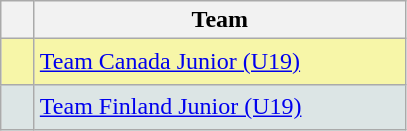<table class="wikitable" style="text-align:center">
<tr>
<th width=15></th>
<th width=240>Team</th>
</tr>
<tr style="background:#f7f6a8;">
<td style="text-align:center; height:23px;"></td>
<td align=left> <a href='#'>Team Canada Junior (U19)</a></td>
</tr>
<tr style="background:#dce5e5;">
<td style="text-align:center; height:23px;"></td>
<td align=left> <a href='#'>Team Finland Junior (U19)</a></td>
</tr>
</table>
